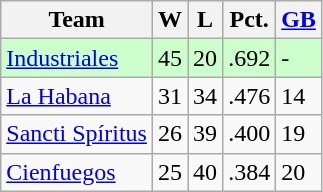<table class="wikitable">
<tr>
<th>Team</th>
<th>W</th>
<th>L</th>
<th>Pct.</th>
<th><a href='#'>GB</a></th>
</tr>
<tr style="background-color:#ccffcc;">
<td><a href='#'>Industriales</a></td>
<td>45</td>
<td>20</td>
<td>.692</td>
<td>-</td>
</tr>
<tr>
<td><a href='#'>La Habana</a></td>
<td>31</td>
<td>34</td>
<td>.476</td>
<td>14</td>
</tr>
<tr>
<td><a href='#'>Sancti Spíritus</a></td>
<td>26</td>
<td>39</td>
<td>.400</td>
<td>19</td>
</tr>
<tr>
<td><a href='#'>Cienfuegos</a></td>
<td>25</td>
<td>40</td>
<td>.384</td>
<td>20</td>
</tr>
</table>
